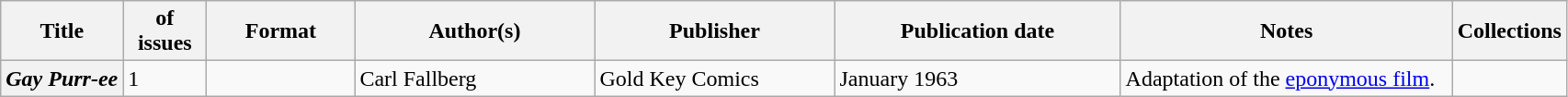<table class="wikitable">
<tr>
<th>Title</th>
<th style="width:40pt"> of issues</th>
<th style="width:75pt">Format</th>
<th style="width:125pt">Author(s)</th>
<th style="width:125pt">Publisher</th>
<th style="width:150pt">Publication date</th>
<th style="width:175pt">Notes</th>
<th>Collections</th>
</tr>
<tr>
<th><em>Gay Purr-ee</em></th>
<td>1</td>
<td></td>
<td>Carl Fallberg</td>
<td>Gold Key Comics</td>
<td>January 1963</td>
<td>Adaptation of the <a href='#'>eponymous film</a>.</td>
<td></td>
</tr>
</table>
